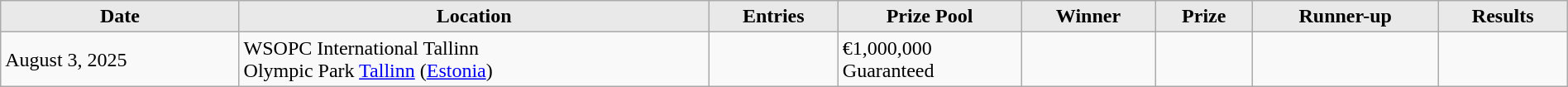<table class="wikitable" width="100%">
<tr>
<th style="background: #E9E9E9;">Date</th>
<th style="background: #E9E9E9;">Location</th>
<th style="background: #E9E9E9;">Entries</th>
<th style="background: #E9E9E9;">Prize Pool</th>
<th style="background: #E9E9E9;">Winner</th>
<th style="background: #E9E9E9;">Prize</th>
<th style="background: #E9E9E9;">Runner-up</th>
<th style="background: #E9E9E9;">Results</th>
</tr>
<tr>
<td>August 3, 2025</td>
<td>WSOPC International Tallinn<br>Olympic Park <a href='#'>Tallinn</a> (<a href='#'>Estonia</a>)</td>
<td></td>
<td>€1,000,000</br>Guaranteed</td>
<td></td>
<td></td>
<td></td>
<td></td>
</tr>
</table>
